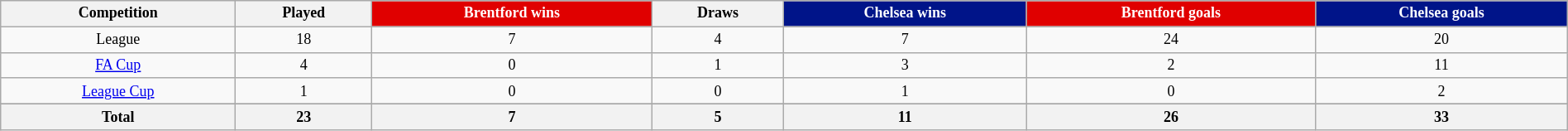<table class="wikitable" style="text-align: center; width: 100%; font-size: 12px">
<tr>
<th>Competition</th>
<th>Played</th>
<th style="background:#E00000; color:white">Brentford wins</th>
<th>Draws</th>
<th style="background:#001489; color:white">Chelsea wins</th>
<th style="background:#E00000; color:white">Brentford goals</th>
<th style="background:#001489; color:white">Chelsea goals</th>
</tr>
<tr>
<td>League</td>
<td>18</td>
<td>7</td>
<td>4</td>
<td>7</td>
<td>24</td>
<td>20</td>
</tr>
<tr>
<td><a href='#'>FA Cup</a></td>
<td>4</td>
<td>0</td>
<td>1</td>
<td>3</td>
<td>2</td>
<td>11</td>
</tr>
<tr>
<td><a href='#'>League Cup</a></td>
<td>1</td>
<td>0</td>
<td>0</td>
<td>1</td>
<td>0</td>
<td>2</td>
</tr>
<tr>
</tr>
<tr class="sortbottom">
<th>Total</th>
<th>23</th>
<th>7</th>
<th>5</th>
<th>11</th>
<th>26</th>
<th>33</th>
</tr>
</table>
